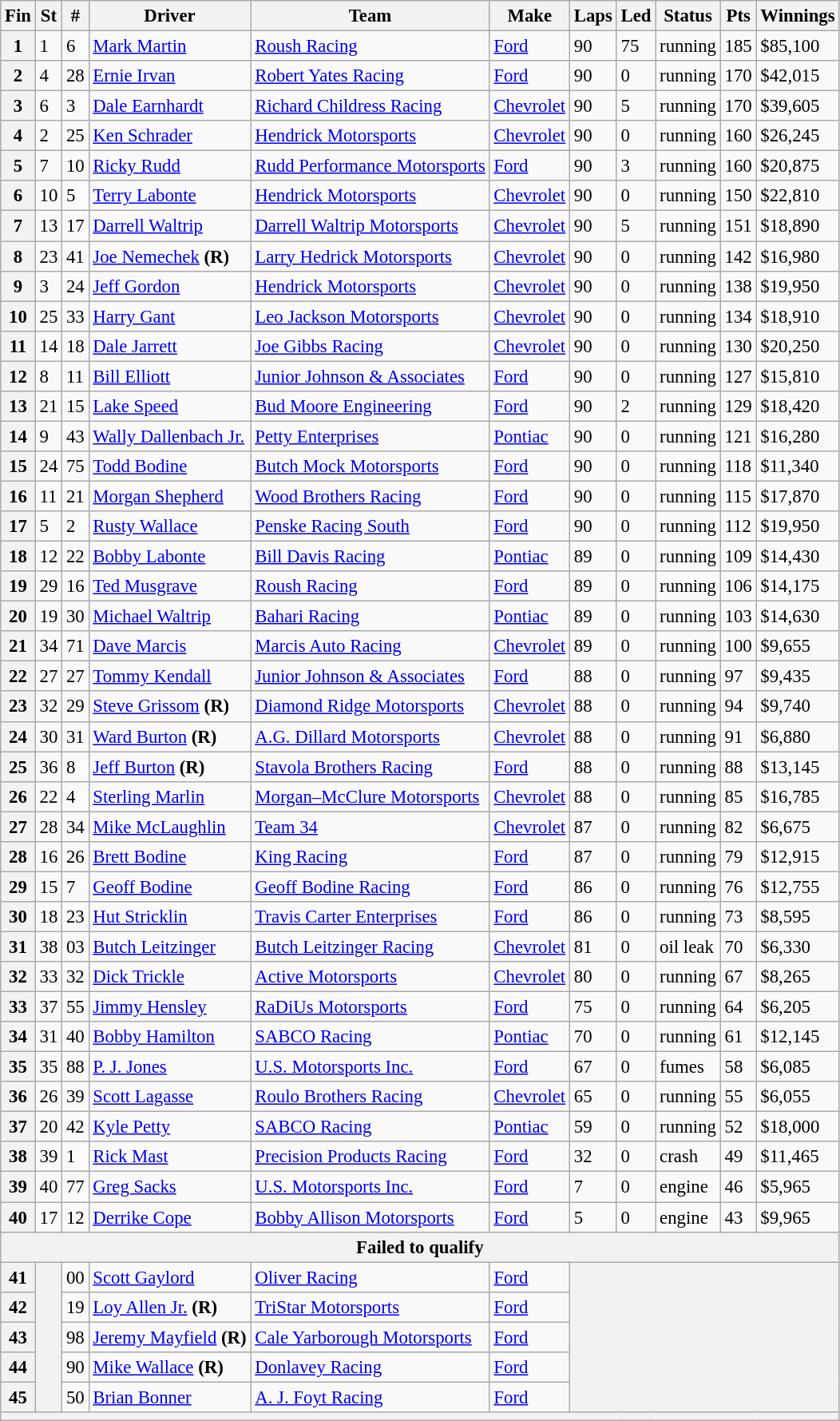<table class="wikitable" style="font-size:95%">
<tr>
<th>Fin</th>
<th>St</th>
<th>#</th>
<th>Driver</th>
<th>Team</th>
<th>Make</th>
<th>Laps</th>
<th>Led</th>
<th>Status</th>
<th>Pts</th>
<th>Winnings</th>
</tr>
<tr>
<th>1</th>
<td>1</td>
<td>6</td>
<td><a href='#'>Mark Martin</a></td>
<td><a href='#'>Roush Racing</a></td>
<td><a href='#'>Ford</a></td>
<td>90</td>
<td>75</td>
<td>running</td>
<td>185</td>
<td>$85,100</td>
</tr>
<tr>
<th>2</th>
<td>4</td>
<td>28</td>
<td><a href='#'>Ernie Irvan</a></td>
<td><a href='#'>Robert Yates Racing</a></td>
<td><a href='#'>Ford</a></td>
<td>90</td>
<td>0</td>
<td>running</td>
<td>170</td>
<td>$42,015</td>
</tr>
<tr>
<th>3</th>
<td>6</td>
<td>3</td>
<td><a href='#'>Dale Earnhardt</a></td>
<td><a href='#'>Richard Childress Racing</a></td>
<td><a href='#'>Chevrolet</a></td>
<td>90</td>
<td>5</td>
<td>running</td>
<td>170</td>
<td>$39,605</td>
</tr>
<tr>
<th>4</th>
<td>2</td>
<td>25</td>
<td><a href='#'>Ken Schrader</a></td>
<td><a href='#'>Hendrick Motorsports</a></td>
<td><a href='#'>Chevrolet</a></td>
<td>90</td>
<td>0</td>
<td>running</td>
<td>160</td>
<td>$26,245</td>
</tr>
<tr>
<th>5</th>
<td>7</td>
<td>10</td>
<td><a href='#'>Ricky Rudd</a></td>
<td><a href='#'>Rudd Performance Motorsports</a></td>
<td><a href='#'>Ford</a></td>
<td>90</td>
<td>3</td>
<td>running</td>
<td>160</td>
<td>$20,875</td>
</tr>
<tr>
<th>6</th>
<td>10</td>
<td>5</td>
<td><a href='#'>Terry Labonte</a></td>
<td><a href='#'>Hendrick Motorsports</a></td>
<td><a href='#'>Chevrolet</a></td>
<td>90</td>
<td>0</td>
<td>running</td>
<td>150</td>
<td>$22,810</td>
</tr>
<tr>
<th>7</th>
<td>13</td>
<td>17</td>
<td><a href='#'>Darrell Waltrip</a></td>
<td><a href='#'>Darrell Waltrip Motorsports</a></td>
<td><a href='#'>Chevrolet</a></td>
<td>90</td>
<td>5</td>
<td>running</td>
<td>151</td>
<td>$18,890</td>
</tr>
<tr>
<th>8</th>
<td>23</td>
<td>41</td>
<td><a href='#'>Joe Nemechek</a> <strong>(R)</strong></td>
<td><a href='#'>Larry Hedrick Motorsports</a></td>
<td><a href='#'>Chevrolet</a></td>
<td>90</td>
<td>0</td>
<td>running</td>
<td>142</td>
<td>$16,980</td>
</tr>
<tr>
<th>9</th>
<td>3</td>
<td>24</td>
<td><a href='#'>Jeff Gordon</a></td>
<td><a href='#'>Hendrick Motorsports</a></td>
<td><a href='#'>Chevrolet</a></td>
<td>90</td>
<td>0</td>
<td>running</td>
<td>138</td>
<td>$19,950</td>
</tr>
<tr>
<th>10</th>
<td>25</td>
<td>33</td>
<td><a href='#'>Harry Gant</a></td>
<td><a href='#'>Leo Jackson Motorsports</a></td>
<td><a href='#'>Chevrolet</a></td>
<td>90</td>
<td>0</td>
<td>running</td>
<td>134</td>
<td>$18,910</td>
</tr>
<tr>
<th>11</th>
<td>14</td>
<td>18</td>
<td><a href='#'>Dale Jarrett</a></td>
<td><a href='#'>Joe Gibbs Racing</a></td>
<td><a href='#'>Chevrolet</a></td>
<td>90</td>
<td>0</td>
<td>running</td>
<td>130</td>
<td>$20,250</td>
</tr>
<tr>
<th>12</th>
<td>8</td>
<td>11</td>
<td><a href='#'>Bill Elliott</a></td>
<td><a href='#'>Junior Johnson & Associates</a></td>
<td><a href='#'>Ford</a></td>
<td>90</td>
<td>0</td>
<td>running</td>
<td>127</td>
<td>$15,810</td>
</tr>
<tr>
<th>13</th>
<td>21</td>
<td>15</td>
<td><a href='#'>Lake Speed</a></td>
<td><a href='#'>Bud Moore Engineering</a></td>
<td><a href='#'>Ford</a></td>
<td>90</td>
<td>2</td>
<td>running</td>
<td>129</td>
<td>$18,420</td>
</tr>
<tr>
<th>14</th>
<td>9</td>
<td>43</td>
<td><a href='#'>Wally Dallenbach Jr.</a></td>
<td><a href='#'>Petty Enterprises</a></td>
<td><a href='#'>Pontiac</a></td>
<td>90</td>
<td>0</td>
<td>running</td>
<td>121</td>
<td>$16,280</td>
</tr>
<tr>
<th>15</th>
<td>24</td>
<td>75</td>
<td><a href='#'>Todd Bodine</a></td>
<td><a href='#'>Butch Mock Motorsports</a></td>
<td><a href='#'>Ford</a></td>
<td>90</td>
<td>0</td>
<td>running</td>
<td>118</td>
<td>$11,340</td>
</tr>
<tr>
<th>16</th>
<td>11</td>
<td>21</td>
<td><a href='#'>Morgan Shepherd</a></td>
<td><a href='#'>Wood Brothers Racing</a></td>
<td><a href='#'>Ford</a></td>
<td>90</td>
<td>0</td>
<td>running</td>
<td>115</td>
<td>$17,870</td>
</tr>
<tr>
<th>17</th>
<td>5</td>
<td>2</td>
<td><a href='#'>Rusty Wallace</a></td>
<td><a href='#'>Penske Racing South</a></td>
<td><a href='#'>Ford</a></td>
<td>90</td>
<td>0</td>
<td>running</td>
<td>112</td>
<td>$19,950</td>
</tr>
<tr>
<th>18</th>
<td>12</td>
<td>22</td>
<td><a href='#'>Bobby Labonte</a></td>
<td><a href='#'>Bill Davis Racing</a></td>
<td><a href='#'>Pontiac</a></td>
<td>89</td>
<td>0</td>
<td>running</td>
<td>109</td>
<td>$14,430</td>
</tr>
<tr>
<th>19</th>
<td>29</td>
<td>16</td>
<td><a href='#'>Ted Musgrave</a></td>
<td><a href='#'>Roush Racing</a></td>
<td><a href='#'>Ford</a></td>
<td>89</td>
<td>0</td>
<td>running</td>
<td>106</td>
<td>$14,175</td>
</tr>
<tr>
<th>20</th>
<td>19</td>
<td>30</td>
<td><a href='#'>Michael Waltrip</a></td>
<td><a href='#'>Bahari Racing</a></td>
<td><a href='#'>Pontiac</a></td>
<td>89</td>
<td>0</td>
<td>running</td>
<td>103</td>
<td>$14,630</td>
</tr>
<tr>
<th>21</th>
<td>34</td>
<td>71</td>
<td><a href='#'>Dave Marcis</a></td>
<td><a href='#'>Marcis Auto Racing</a></td>
<td><a href='#'>Chevrolet</a></td>
<td>89</td>
<td>0</td>
<td>running</td>
<td>100</td>
<td>$9,655</td>
</tr>
<tr>
<th>22</th>
<td>27</td>
<td>27</td>
<td><a href='#'>Tommy Kendall</a></td>
<td><a href='#'>Junior Johnson & Associates</a></td>
<td><a href='#'>Ford</a></td>
<td>88</td>
<td>0</td>
<td>running</td>
<td>97</td>
<td>$9,435</td>
</tr>
<tr>
<th>23</th>
<td>32</td>
<td>29</td>
<td><a href='#'>Steve Grissom</a> <strong>(R)</strong></td>
<td><a href='#'>Diamond Ridge Motorsports</a></td>
<td><a href='#'>Chevrolet</a></td>
<td>88</td>
<td>0</td>
<td>running</td>
<td>94</td>
<td>$9,740</td>
</tr>
<tr>
<th>24</th>
<td>30</td>
<td>31</td>
<td><a href='#'>Ward Burton</a> <strong>(R)</strong></td>
<td><a href='#'>A.G. Dillard Motorsports</a></td>
<td><a href='#'>Chevrolet</a></td>
<td>88</td>
<td>0</td>
<td>running</td>
<td>91</td>
<td>$6,880</td>
</tr>
<tr>
<th>25</th>
<td>36</td>
<td>8</td>
<td><a href='#'>Jeff Burton</a> <strong>(R)</strong></td>
<td><a href='#'>Stavola Brothers Racing</a></td>
<td><a href='#'>Ford</a></td>
<td>88</td>
<td>0</td>
<td>running</td>
<td>88</td>
<td>$13,145</td>
</tr>
<tr>
<th>26</th>
<td>22</td>
<td>4</td>
<td><a href='#'>Sterling Marlin</a></td>
<td><a href='#'>Morgan–McClure Motorsports</a></td>
<td><a href='#'>Chevrolet</a></td>
<td>88</td>
<td>0</td>
<td>running</td>
<td>85</td>
<td>$16,785</td>
</tr>
<tr>
<th>27</th>
<td>28</td>
<td>34</td>
<td><a href='#'>Mike McLaughlin</a></td>
<td><a href='#'>Team 34</a></td>
<td><a href='#'>Chevrolet</a></td>
<td>87</td>
<td>0</td>
<td>running</td>
<td>82</td>
<td>$6,675</td>
</tr>
<tr>
<th>28</th>
<td>16</td>
<td>26</td>
<td><a href='#'>Brett Bodine</a></td>
<td><a href='#'>King Racing</a></td>
<td><a href='#'>Ford</a></td>
<td>87</td>
<td>0</td>
<td>running</td>
<td>79</td>
<td>$12,915</td>
</tr>
<tr>
<th>29</th>
<td>15</td>
<td>7</td>
<td><a href='#'>Geoff Bodine</a></td>
<td><a href='#'>Geoff Bodine Racing</a></td>
<td><a href='#'>Ford</a></td>
<td>86</td>
<td>0</td>
<td>running</td>
<td>76</td>
<td>$12,755</td>
</tr>
<tr>
<th>30</th>
<td>18</td>
<td>23</td>
<td><a href='#'>Hut Stricklin</a></td>
<td><a href='#'>Travis Carter Enterprises</a></td>
<td><a href='#'>Ford</a></td>
<td>86</td>
<td>0</td>
<td>running</td>
<td>73</td>
<td>$8,595</td>
</tr>
<tr>
<th>31</th>
<td>38</td>
<td>03</td>
<td><a href='#'>Butch Leitzinger</a></td>
<td><a href='#'>Butch Leitzinger Racing</a></td>
<td><a href='#'>Chevrolet</a></td>
<td>81</td>
<td>0</td>
<td>oil leak</td>
<td>70</td>
<td>$6,330</td>
</tr>
<tr>
<th>32</th>
<td>33</td>
<td>32</td>
<td><a href='#'>Dick Trickle</a></td>
<td><a href='#'>Active Motorsports</a></td>
<td><a href='#'>Chevrolet</a></td>
<td>80</td>
<td>0</td>
<td>running</td>
<td>67</td>
<td>$8,265</td>
</tr>
<tr>
<th>33</th>
<td>37</td>
<td>55</td>
<td><a href='#'>Jimmy Hensley</a></td>
<td><a href='#'>RaDiUs Motorsports</a></td>
<td><a href='#'>Ford</a></td>
<td>75</td>
<td>0</td>
<td>running</td>
<td>64</td>
<td>$6,205</td>
</tr>
<tr>
<th>34</th>
<td>31</td>
<td>40</td>
<td><a href='#'>Bobby Hamilton</a></td>
<td><a href='#'>SABCO Racing</a></td>
<td><a href='#'>Pontiac</a></td>
<td>70</td>
<td>0</td>
<td>running</td>
<td>61</td>
<td>$12,145</td>
</tr>
<tr>
<th>35</th>
<td>35</td>
<td>88</td>
<td><a href='#'>P. J. Jones</a></td>
<td><a href='#'>U.S. Motorsports Inc.</a></td>
<td><a href='#'>Ford</a></td>
<td>67</td>
<td>0</td>
<td>fumes</td>
<td>58</td>
<td>$6,085</td>
</tr>
<tr>
<th>36</th>
<td>26</td>
<td>39</td>
<td><a href='#'>Scott Lagasse</a></td>
<td><a href='#'>Roulo Brothers Racing</a></td>
<td><a href='#'>Chevrolet</a></td>
<td>65</td>
<td>0</td>
<td>running</td>
<td>55</td>
<td>$6,055</td>
</tr>
<tr>
<th>37</th>
<td>20</td>
<td>42</td>
<td><a href='#'>Kyle Petty</a></td>
<td><a href='#'>SABCO Racing</a></td>
<td><a href='#'>Pontiac</a></td>
<td>59</td>
<td>0</td>
<td>running</td>
<td>52</td>
<td>$18,000</td>
</tr>
<tr>
<th>38</th>
<td>39</td>
<td>1</td>
<td><a href='#'>Rick Mast</a></td>
<td><a href='#'>Precision Products Racing</a></td>
<td><a href='#'>Ford</a></td>
<td>32</td>
<td>0</td>
<td>crash</td>
<td>49</td>
<td>$11,465</td>
</tr>
<tr>
<th>39</th>
<td>40</td>
<td>77</td>
<td><a href='#'>Greg Sacks</a></td>
<td><a href='#'>U.S. Motorsports Inc.</a></td>
<td><a href='#'>Ford</a></td>
<td>7</td>
<td>0</td>
<td>engine</td>
<td>46</td>
<td>$5,965</td>
</tr>
<tr>
<th>40</th>
<td>17</td>
<td>12</td>
<td><a href='#'>Derrike Cope</a></td>
<td><a href='#'>Bobby Allison Motorsports</a></td>
<td><a href='#'>Ford</a></td>
<td>5</td>
<td>0</td>
<td>engine</td>
<td>43</td>
<td>$9,965</td>
</tr>
<tr>
<th colspan="11">Failed to qualify</th>
</tr>
<tr>
<th>41</th>
<th rowspan="5"></th>
<td>00</td>
<td><a href='#'>Scott Gaylord</a></td>
<td><a href='#'>Oliver Racing</a></td>
<td><a href='#'>Ford</a></td>
<th colspan="5" rowspan="5"></th>
</tr>
<tr>
<th>42</th>
<td>19</td>
<td><a href='#'>Loy Allen Jr.</a> <strong>(R)</strong></td>
<td><a href='#'>TriStar Motorsports</a></td>
<td><a href='#'>Ford</a></td>
</tr>
<tr>
<th>43</th>
<td>98</td>
<td><a href='#'>Jeremy Mayfield</a> <strong>(R)</strong></td>
<td><a href='#'>Cale Yarborough Motorsports</a></td>
<td><a href='#'>Ford</a></td>
</tr>
<tr>
<th>44</th>
<td>90</td>
<td><a href='#'>Mike Wallace</a> <strong>(R)</strong></td>
<td><a href='#'>Donlavey Racing</a></td>
<td><a href='#'>Ford</a></td>
</tr>
<tr>
<th>45</th>
<td>50</td>
<td><a href='#'>Brian Bonner</a></td>
<td><a href='#'>A. J. Foyt Racing</a></td>
<td><a href='#'>Ford</a></td>
</tr>
<tr>
<th colspan="11"></th>
</tr>
</table>
